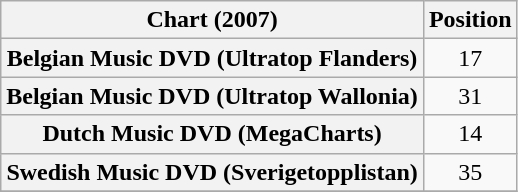<table class="wikitable plainrowheaders sortable" style="text-align:center;">
<tr>
<th scope="col">Chart (2007)</th>
<th scope="col">Position</th>
</tr>
<tr>
<th scope="row">Belgian Music DVD (Ultratop Flanders)</th>
<td>17</td>
</tr>
<tr>
<th scope="row">Belgian Music DVD (Ultratop Wallonia)</th>
<td>31</td>
</tr>
<tr>
<th scope="row">Dutch Music DVD (MegaCharts)</th>
<td>14</td>
</tr>
<tr>
<th scope="row">Swedish Music DVD (Sverigetopplistan)</th>
<td>35</td>
</tr>
<tr>
</tr>
</table>
